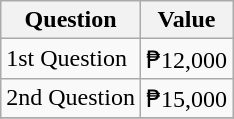<table class="wikitable" border="1">
<tr>
<th>Question</th>
<th>Value</th>
</tr>
<tr>
<td>1st Question</td>
<td>₱12,000</td>
</tr>
<tr>
<td>2nd Question</td>
<td>₱15,000</td>
</tr>
<tr>
</tr>
</table>
